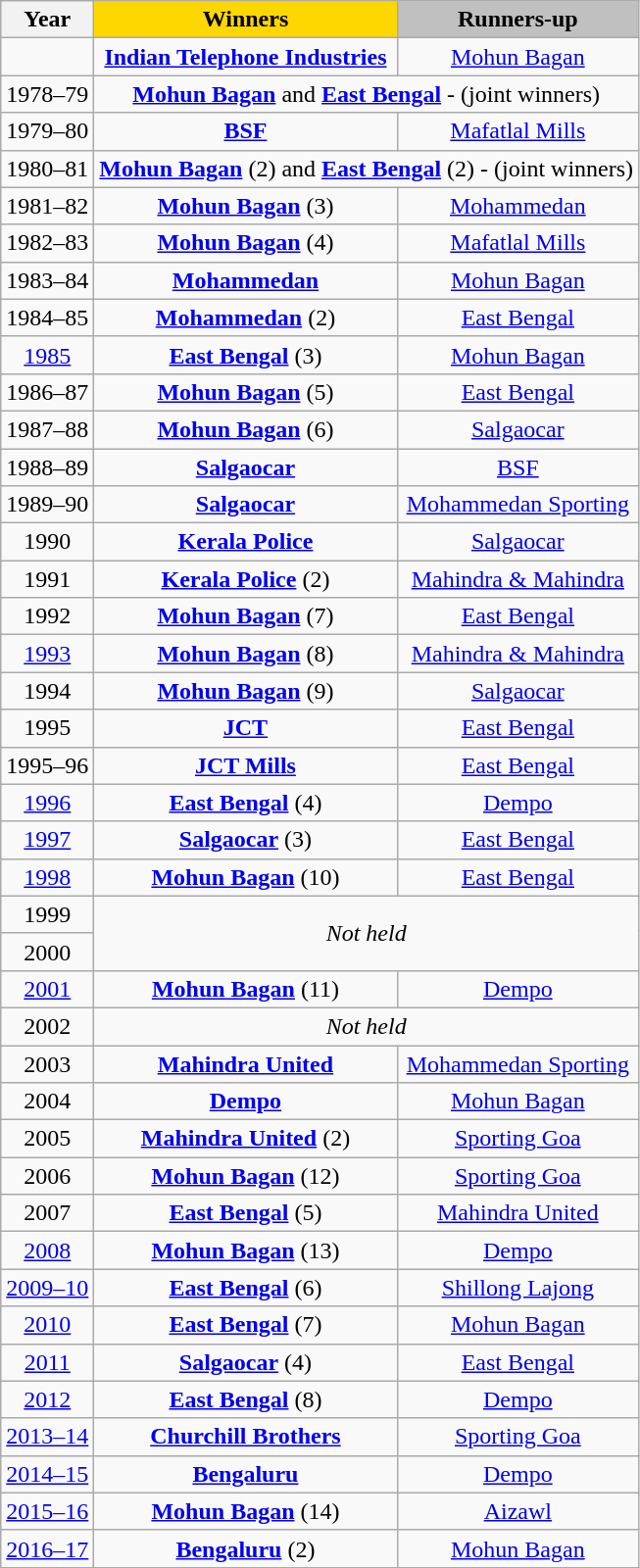<table class="wikitable" style="text-align:center; ">
<tr>
<th>Year</th>
<th style="background:gold">Winners</th>
<th style="background:silver">Runners-up</th>
</tr>
<tr>
<td></td>
<td><strong><a href='#'>Indian Telephone Industries</a></strong></td>
<td><a href='#'>Mohun Bagan</a></td>
</tr>
<tr>
<td>1978–79</td>
<td colspan=2><strong><a href='#'>Mohun Bagan</a></strong> and <strong><a href='#'>East Bengal</a></strong> - (joint winners)</td>
</tr>
<tr>
<td>1979–80</td>
<td><strong><a href='#'>BSF</a></strong></td>
<td><a href='#'>Mafatlal Mills </a></td>
</tr>
<tr>
<td>1980–81</td>
<td colspan=2><strong><a href='#'>Mohun Bagan</a></strong> (2) and <strong><a href='#'>East Bengal</a></strong> (2) - (joint winners)</td>
</tr>
<tr>
<td>1981–82</td>
<td><strong><a href='#'>Mohun Bagan</a></strong> (3)</td>
<td><a href='#'>Mohammedan</a></td>
</tr>
<tr>
<td>1982–83</td>
<td><strong><a href='#'>Mohun Bagan</a></strong> (4)</td>
<td><a href='#'>Mafatlal Mills</a></td>
</tr>
<tr>
<td>1983–84</td>
<td><strong><a href='#'>Mohammedan</a></strong></td>
<td><a href='#'>Mohun Bagan</a></td>
</tr>
<tr>
<td>1984–85</td>
<td><strong><a href='#'>Mohammedan</a></strong> (2)</td>
<td><a href='#'>East Bengal</a></td>
</tr>
<tr>
<td><a href='#'>1985</a></td>
<td><strong><a href='#'>East Bengal</a></strong> (3)</td>
<td><a href='#'>Mohun Bagan</a></td>
</tr>
<tr>
<td>1986–87</td>
<td><strong><a href='#'>Mohun Bagan</a></strong> (5)</td>
<td><a href='#'>East Bengal</a></td>
</tr>
<tr>
<td>1987–88</td>
<td><strong><a href='#'>Mohun Bagan</a></strong> (6)</td>
<td><a href='#'>Salgaocar</a></td>
</tr>
<tr>
<td>1988–89</td>
<td><strong><a href='#'>Salgaocar</a></strong></td>
<td><a href='#'>BSF</a></td>
</tr>
<tr>
<td>1989–90</td>
<td><strong><a href='#'>Salgaocar</a></strong></td>
<td><a href='#'>Mohammedan Sporting</a></td>
</tr>
<tr>
<td>1990</td>
<td><strong><a href='#'>Kerala Police</a></strong></td>
<td><a href='#'>Salgaocar</a></td>
</tr>
<tr>
<td>1991</td>
<td><strong><a href='#'>Kerala Police</a></strong> (2)</td>
<td><a href='#'>Mahindra & Mahindra</a></td>
</tr>
<tr>
<td>1992</td>
<td><strong><a href='#'>Mohun Bagan</a></strong> (7)</td>
<td><a href='#'>East Bengal</a></td>
</tr>
<tr>
<td><a href='#'>1993</a></td>
<td><strong><a href='#'>Mohun Bagan</a></strong> (8)</td>
<td><a href='#'>Mahindra & Mahindra</a></td>
</tr>
<tr>
<td>1994</td>
<td><strong><a href='#'>Mohun Bagan</a></strong> (9)</td>
<td><a href='#'>Salgaocar</a></td>
</tr>
<tr>
<td>1995</td>
<td><strong><a href='#'>JCT</a></strong></td>
<td><a href='#'>East Bengal</a></td>
</tr>
<tr>
<td>1995–96</td>
<td><strong><a href='#'>JCT Mills</a></strong></td>
<td><a href='#'>East Bengal</a></td>
</tr>
<tr>
<td><a href='#'>1996</a></td>
<td><strong><a href='#'>East Bengal</a></strong> (4)</td>
<td><a href='#'>Dempo</a></td>
</tr>
<tr>
<td><a href='#'>1997</a></td>
<td><strong><a href='#'>Salgaocar</a></strong> (3)</td>
<td><a href='#'>East Bengal</a></td>
</tr>
<tr>
<td><a href='#'>1998</a></td>
<td><strong><a href='#'>Mohun Bagan</a></strong> (10)</td>
<td><a href='#'>East Bengal</a></td>
</tr>
<tr>
<td>1999</td>
<td colspan="2" rowspan="2"><em>Not held</em></td>
</tr>
<tr>
<td>2000</td>
</tr>
<tr>
<td><a href='#'>2001</a></td>
<td><strong><a href='#'>Mohun Bagan</a></strong> (11)</td>
<td><a href='#'>Dempo</a></td>
</tr>
<tr>
<td>2002</td>
<td colspan="2"><em>Not held</em></td>
</tr>
<tr>
<td>2003</td>
<td><strong><a href='#'>Mahindra United</a></strong></td>
<td><a href='#'>Mohammedan Sporting</a></td>
</tr>
<tr>
<td>2004</td>
<td><strong><a href='#'>Dempo</a></strong></td>
<td><a href='#'>Mohun Bagan</a></td>
</tr>
<tr>
<td>2005</td>
<td><strong><a href='#'>Mahindra United</a></strong> (2)</td>
<td><a href='#'>Sporting Goa</a></td>
</tr>
<tr>
<td>2006</td>
<td><strong><a href='#'>Mohun Bagan</a></strong> (12)</td>
<td><a href='#'>Sporting Goa</a></td>
</tr>
<tr>
<td>2007</td>
<td><strong><a href='#'>East Bengal</a></strong> (5)</td>
<td><a href='#'>Mahindra United</a></td>
</tr>
<tr>
<td><a href='#'>2008</a></td>
<td><strong><a href='#'>Mohun Bagan</a></strong> (13)</td>
<td><a href='#'>Dempo</a></td>
</tr>
<tr>
<td><a href='#'>2009–10</a></td>
<td><strong><a href='#'>East Bengal</a></strong> (6)</td>
<td><a href='#'>Shillong Lajong</a></td>
</tr>
<tr>
<td><a href='#'>2010</a></td>
<td><strong><a href='#'>East Bengal</a></strong> (7)</td>
<td><a href='#'>Mohun Bagan</a></td>
</tr>
<tr>
<td><a href='#'>2011</a></td>
<td><strong><a href='#'>Salgaocar</a></strong> (4)</td>
<td><a href='#'>East Bengal</a></td>
</tr>
<tr>
<td><a href='#'>2012</a></td>
<td><strong><a href='#'>East Bengal</a></strong> (8)</td>
<td><a href='#'>Dempo</a></td>
</tr>
<tr>
<td><a href='#'>2013–14</a></td>
<td><strong><a href='#'>Churchill Brothers</a></strong></td>
<td><a href='#'>Sporting Goa</a></td>
</tr>
<tr>
<td><a href='#'>2014–15</a></td>
<td><strong><a href='#'>Bengaluru</a></strong></td>
<td><a href='#'>Dempo</a></td>
</tr>
<tr>
<td><a href='#'>2015–16</a></td>
<td><strong><a href='#'>Mohun Bagan</a></strong> (14)</td>
<td><a href='#'>Aizawl</a></td>
</tr>
<tr>
<td><a href='#'>2016–17</a></td>
<td><strong><a href='#'>Bengaluru</a></strong> (2)</td>
<td><a href='#'>Mohun Bagan</a></td>
</tr>
</table>
